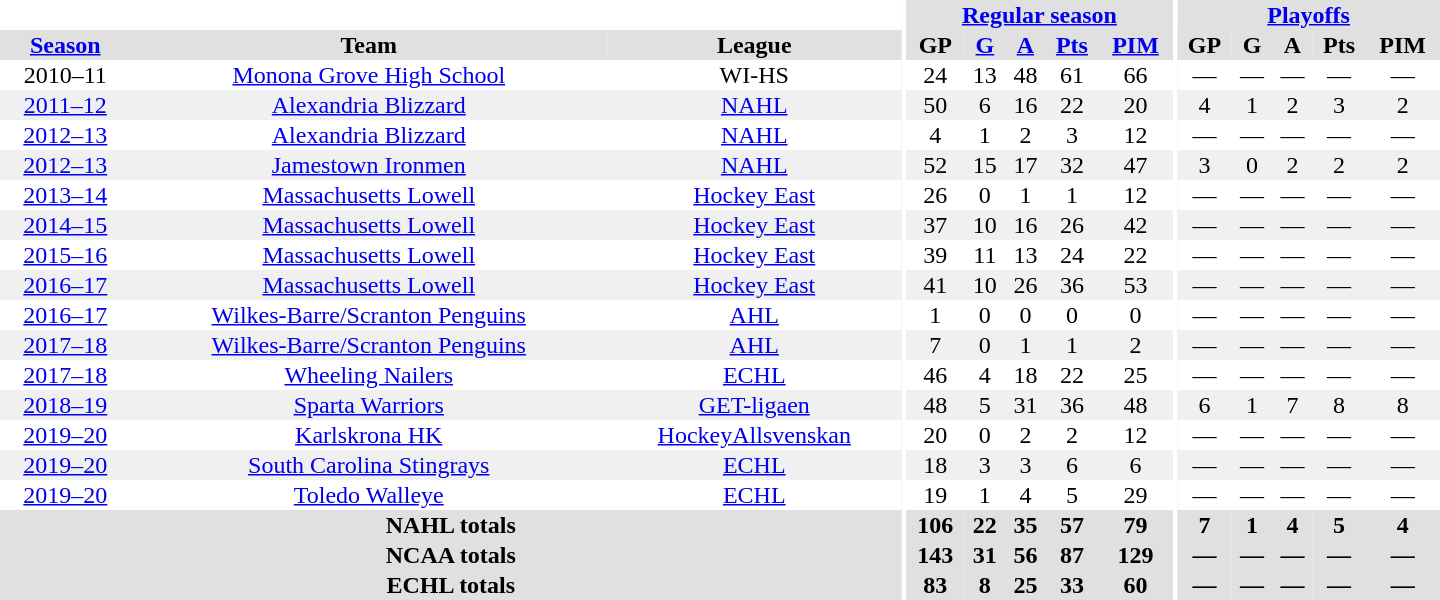<table border="0" cellpadding="1" cellspacing="0" style="text-align:center; width:60em">
<tr bgcolor="#e0e0e0">
<th colspan="3" bgcolor="#ffffff"></th>
<th rowspan="100" bgcolor="#ffffff"></th>
<th colspan="5"><a href='#'>Regular season</a></th>
<th rowspan="100" bgcolor="#ffffff"></th>
<th colspan="5"><a href='#'>Playoffs</a></th>
</tr>
<tr bgcolor="#e0e0e0">
<th><a href='#'>Season</a></th>
<th>Team</th>
<th>League</th>
<th>GP</th>
<th><a href='#'>G</a></th>
<th><a href='#'>A</a></th>
<th><a href='#'>Pts</a></th>
<th><a href='#'>PIM</a></th>
<th>GP</th>
<th>G</th>
<th>A</th>
<th>Pts</th>
<th>PIM</th>
</tr>
<tr>
<td>2010–11</td>
<td><a href='#'>Monona Grove High School</a></td>
<td>WI-HS</td>
<td>24</td>
<td>13</td>
<td>48</td>
<td>61</td>
<td>66</td>
<td>—</td>
<td>—</td>
<td>—</td>
<td>—</td>
<td>—</td>
</tr>
<tr bgcolor="f0f0f0">
<td><a href='#'>2011–12</a></td>
<td><a href='#'>Alexandria Blizzard</a></td>
<td><a href='#'>NAHL</a></td>
<td>50</td>
<td>6</td>
<td>16</td>
<td>22</td>
<td>20</td>
<td>4</td>
<td>1</td>
<td>2</td>
<td>3</td>
<td>2</td>
</tr>
<tr>
<td><a href='#'>2012–13</a></td>
<td><a href='#'>Alexandria Blizzard</a></td>
<td><a href='#'>NAHL</a></td>
<td>4</td>
<td>1</td>
<td>2</td>
<td>3</td>
<td>12</td>
<td>—</td>
<td>—</td>
<td>—</td>
<td>—</td>
<td>—</td>
</tr>
<tr bgcolor="f0f0f0">
<td><a href='#'>2012–13</a></td>
<td><a href='#'>Jamestown Ironmen</a></td>
<td><a href='#'>NAHL</a></td>
<td>52</td>
<td>15</td>
<td>17</td>
<td>32</td>
<td>47</td>
<td>3</td>
<td>0</td>
<td>2</td>
<td>2</td>
<td>2</td>
</tr>
<tr>
<td><a href='#'>2013–14</a></td>
<td><a href='#'>Massachusetts Lowell</a></td>
<td><a href='#'>Hockey East</a></td>
<td>26</td>
<td>0</td>
<td>1</td>
<td>1</td>
<td>12</td>
<td>—</td>
<td>—</td>
<td>—</td>
<td>—</td>
<td>—</td>
</tr>
<tr bgcolor="f0f0f0">
<td><a href='#'>2014–15</a></td>
<td><a href='#'>Massachusetts Lowell</a></td>
<td><a href='#'>Hockey East</a></td>
<td>37</td>
<td>10</td>
<td>16</td>
<td>26</td>
<td>42</td>
<td>—</td>
<td>—</td>
<td>—</td>
<td>—</td>
<td>—</td>
</tr>
<tr>
<td><a href='#'>2015–16</a></td>
<td><a href='#'>Massachusetts Lowell</a></td>
<td><a href='#'>Hockey East</a></td>
<td>39</td>
<td>11</td>
<td>13</td>
<td>24</td>
<td>22</td>
<td>—</td>
<td>—</td>
<td>—</td>
<td>—</td>
<td>—</td>
</tr>
<tr bgcolor="f0f0f0">
<td><a href='#'>2016–17</a></td>
<td><a href='#'>Massachusetts Lowell</a></td>
<td><a href='#'>Hockey East</a></td>
<td>41</td>
<td>10</td>
<td>26</td>
<td>36</td>
<td>53</td>
<td>—</td>
<td>—</td>
<td>—</td>
<td>—</td>
<td>—</td>
</tr>
<tr>
<td><a href='#'>2016–17</a></td>
<td><a href='#'>Wilkes-Barre/Scranton Penguins</a></td>
<td><a href='#'>AHL</a></td>
<td>1</td>
<td>0</td>
<td>0</td>
<td>0</td>
<td>0</td>
<td>—</td>
<td>—</td>
<td>—</td>
<td>—</td>
<td>—</td>
</tr>
<tr bgcolor="f0f0f0">
<td><a href='#'>2017–18</a></td>
<td><a href='#'>Wilkes-Barre/Scranton Penguins</a></td>
<td><a href='#'>AHL</a></td>
<td>7</td>
<td>0</td>
<td>1</td>
<td>1</td>
<td>2</td>
<td>—</td>
<td>—</td>
<td>—</td>
<td>—</td>
<td>—</td>
</tr>
<tr>
<td><a href='#'>2017–18</a></td>
<td><a href='#'>Wheeling Nailers</a></td>
<td><a href='#'>ECHL</a></td>
<td>46</td>
<td>4</td>
<td>18</td>
<td>22</td>
<td>25</td>
<td>—</td>
<td>—</td>
<td>—</td>
<td>—</td>
<td>—</td>
</tr>
<tr bgcolor="f0f0f0">
<td><a href='#'>2018–19</a></td>
<td><a href='#'>Sparta Warriors</a></td>
<td><a href='#'>GET-ligaen</a></td>
<td>48</td>
<td>5</td>
<td>31</td>
<td>36</td>
<td>48</td>
<td>6</td>
<td>1</td>
<td>7</td>
<td>8</td>
<td>8</td>
</tr>
<tr>
<td><a href='#'>2019–20</a></td>
<td><a href='#'>Karlskrona HK</a></td>
<td><a href='#'>HockeyAllsvenskan</a></td>
<td>20</td>
<td>0</td>
<td>2</td>
<td>2</td>
<td>12</td>
<td>—</td>
<td>—</td>
<td>—</td>
<td>—</td>
<td>—</td>
</tr>
<tr bgcolor="f0f0f0">
<td><a href='#'>2019–20</a></td>
<td><a href='#'>South Carolina Stingrays</a></td>
<td><a href='#'>ECHL</a></td>
<td>18</td>
<td>3</td>
<td>3</td>
<td>6</td>
<td>6</td>
<td>—</td>
<td>—</td>
<td>—</td>
<td>—</td>
<td>—</td>
</tr>
<tr>
<td><a href='#'>2019–20</a></td>
<td><a href='#'>Toledo Walleye</a></td>
<td><a href='#'>ECHL</a></td>
<td>19</td>
<td>1</td>
<td>4</td>
<td>5</td>
<td>29</td>
<td>—</td>
<td>—</td>
<td>—</td>
<td>—</td>
<td>—</td>
</tr>
<tr bgcolor="#e0e0e0">
<th colspan="3">NAHL totals</th>
<th>106</th>
<th>22</th>
<th>35</th>
<th>57</th>
<th>79</th>
<th>7</th>
<th>1</th>
<th>4</th>
<th>5</th>
<th>4</th>
</tr>
<tr bgcolor="#e0e0e0">
<th colspan="3">NCAA totals</th>
<th>143</th>
<th>31</th>
<th>56</th>
<th>87</th>
<th>129</th>
<th>—</th>
<th>—</th>
<th>—</th>
<th>—</th>
<th>—</th>
</tr>
<tr bgcolor="#e0e0e0">
<th colspan="3">ECHL totals</th>
<th>83</th>
<th>8</th>
<th>25</th>
<th>33</th>
<th>60</th>
<th>—</th>
<th>—</th>
<th>—</th>
<th>—</th>
<th>—</th>
</tr>
</table>
